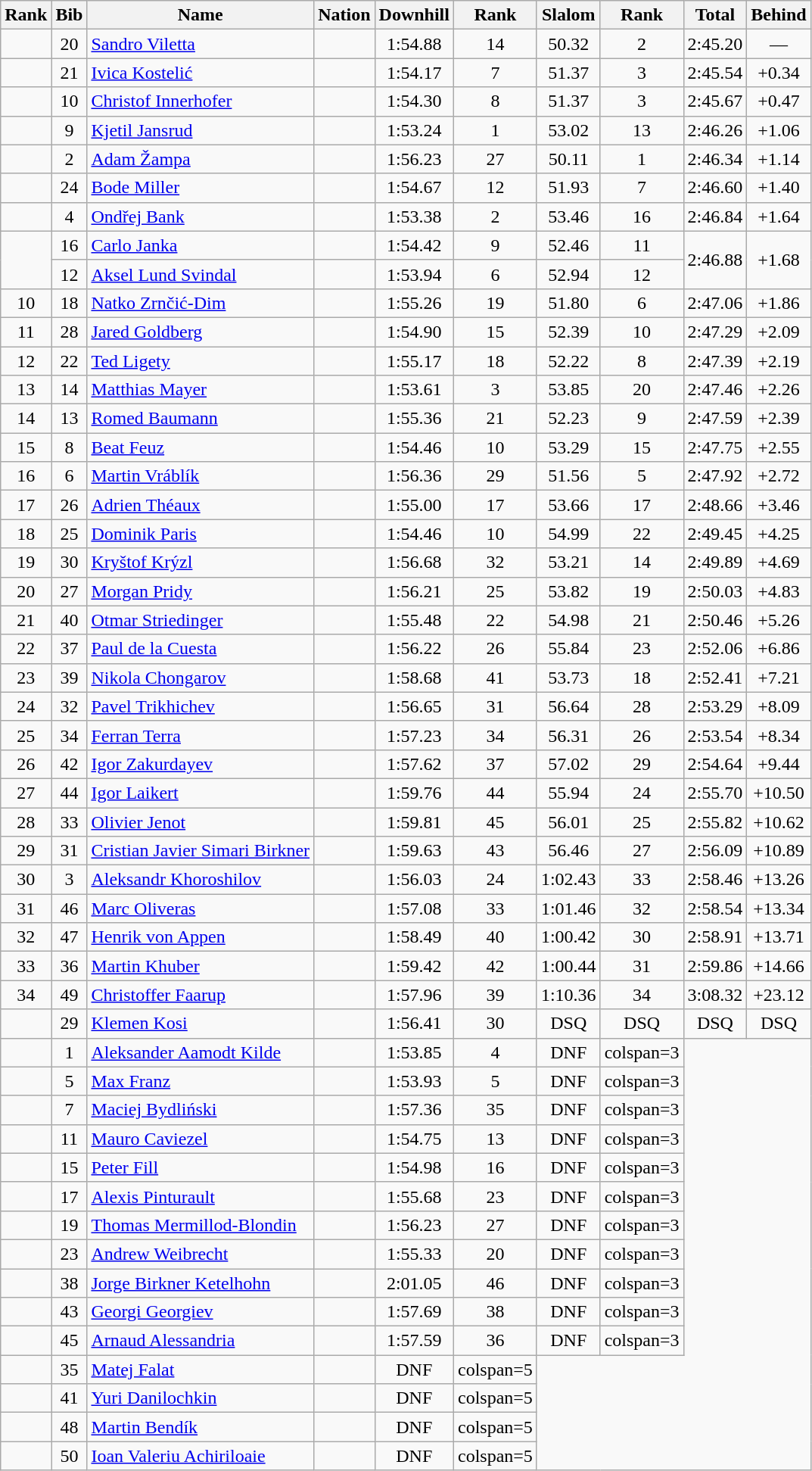<table class="wikitable sortable" style="text-align:center">
<tr>
<th>Rank</th>
<th>Bib</th>
<th>Name</th>
<th>Nation</th>
<th>Downhill</th>
<th>Rank</th>
<th>Slalom</th>
<th>Rank</th>
<th>Total</th>
<th>Behind</th>
</tr>
<tr>
<td></td>
<td>20</td>
<td align=left><a href='#'>Sandro Viletta</a></td>
<td align=left></td>
<td>1:54.88</td>
<td>14</td>
<td>50.32</td>
<td>2</td>
<td>2:45.20</td>
<td>—</td>
</tr>
<tr>
<td></td>
<td>21</td>
<td align=left><a href='#'>Ivica Kostelić</a></td>
<td align=left></td>
<td>1:54.17</td>
<td>7</td>
<td>51.37</td>
<td>3</td>
<td>2:45.54</td>
<td>+0.34</td>
</tr>
<tr>
<td></td>
<td>10</td>
<td align=left><a href='#'>Christof Innerhofer</a></td>
<td align=left></td>
<td>1:54.30</td>
<td>8</td>
<td>51.37</td>
<td>3</td>
<td>2:45.67</td>
<td>+0.47</td>
</tr>
<tr>
<td></td>
<td>9</td>
<td align=left><a href='#'>Kjetil Jansrud</a></td>
<td align=left></td>
<td>1:53.24</td>
<td>1</td>
<td>53.02</td>
<td>13</td>
<td>2:46.26</td>
<td>+1.06</td>
</tr>
<tr>
<td></td>
<td>2</td>
<td align=left><a href='#'>Adam Žampa</a></td>
<td align=left></td>
<td>1:56.23</td>
<td>27</td>
<td>50.11</td>
<td>1</td>
<td>2:46.34</td>
<td>+1.14</td>
</tr>
<tr>
<td></td>
<td>24</td>
<td align=left><a href='#'>Bode Miller</a></td>
<td align=left></td>
<td>1:54.67</td>
<td>12</td>
<td>51.93</td>
<td>7</td>
<td>2:46.60</td>
<td>+1.40</td>
</tr>
<tr>
<td></td>
<td>4</td>
<td align=left><a href='#'>Ondřej Bank</a></td>
<td align=left></td>
<td>1:53.38</td>
<td>2</td>
<td>53.46</td>
<td>16</td>
<td>2:46.84</td>
<td>+1.64</td>
</tr>
<tr>
<td rowspan=2></td>
<td>16</td>
<td align=left><a href='#'>Carlo Janka</a></td>
<td align=left></td>
<td>1:54.42</td>
<td>9</td>
<td>52.46</td>
<td>11</td>
<td rowspan=2>2:46.88</td>
<td rowspan=2>+1.68</td>
</tr>
<tr>
<td>12</td>
<td align=left><a href='#'>Aksel Lund Svindal</a></td>
<td align=left></td>
<td>1:53.94</td>
<td>6</td>
<td>52.94</td>
<td>12</td>
</tr>
<tr>
<td>10</td>
<td>18</td>
<td align=left><a href='#'>Natko Zrnčić-Dim</a></td>
<td align=left></td>
<td>1:55.26</td>
<td>19</td>
<td>51.80</td>
<td>6</td>
<td>2:47.06</td>
<td>+1.86</td>
</tr>
<tr>
<td>11</td>
<td>28</td>
<td align=left><a href='#'>Jared Goldberg</a></td>
<td align=left></td>
<td>1:54.90</td>
<td>15</td>
<td>52.39</td>
<td>10</td>
<td>2:47.29</td>
<td>+2.09</td>
</tr>
<tr>
<td>12</td>
<td>22</td>
<td align=left><a href='#'>Ted Ligety</a></td>
<td align=left></td>
<td>1:55.17</td>
<td>18</td>
<td>52.22</td>
<td>8</td>
<td>2:47.39</td>
<td>+2.19</td>
</tr>
<tr>
<td>13</td>
<td>14</td>
<td align=left><a href='#'>Matthias Mayer</a></td>
<td align=left></td>
<td>1:53.61</td>
<td>3</td>
<td>53.85</td>
<td>20</td>
<td>2:47.46</td>
<td>+2.26</td>
</tr>
<tr>
<td>14</td>
<td>13</td>
<td align=left><a href='#'>Romed Baumann</a></td>
<td align=left></td>
<td>1:55.36</td>
<td>21</td>
<td>52.23</td>
<td>9</td>
<td>2:47.59</td>
<td>+2.39</td>
</tr>
<tr>
<td>15</td>
<td>8</td>
<td align=left><a href='#'>Beat Feuz</a></td>
<td align=left></td>
<td>1:54.46</td>
<td>10</td>
<td>53.29</td>
<td>15</td>
<td>2:47.75</td>
<td>+2.55</td>
</tr>
<tr>
<td>16</td>
<td>6</td>
<td align=left><a href='#'>Martin Vráblík</a></td>
<td align=left></td>
<td>1:56.36</td>
<td>29</td>
<td>51.56</td>
<td>5</td>
<td>2:47.92</td>
<td>+2.72</td>
</tr>
<tr>
<td>17</td>
<td>26</td>
<td align=left><a href='#'>Adrien Théaux</a></td>
<td align=left></td>
<td>1:55.00</td>
<td>17</td>
<td>53.66</td>
<td>17</td>
<td>2:48.66</td>
<td>+3.46</td>
</tr>
<tr>
<td>18</td>
<td>25</td>
<td align=left><a href='#'>Dominik Paris</a></td>
<td align=left></td>
<td>1:54.46</td>
<td>10</td>
<td>54.99</td>
<td>22</td>
<td>2:49.45</td>
<td>+4.25</td>
</tr>
<tr>
<td>19</td>
<td>30</td>
<td align=left><a href='#'>Kryštof Krýzl</a></td>
<td align=left></td>
<td>1:56.68</td>
<td>32</td>
<td>53.21</td>
<td>14</td>
<td>2:49.89</td>
<td>+4.69</td>
</tr>
<tr>
<td>20</td>
<td>27</td>
<td align=left><a href='#'>Morgan Pridy</a></td>
<td align=left></td>
<td>1:56.21</td>
<td>25</td>
<td>53.82</td>
<td>19</td>
<td>2:50.03</td>
<td>+4.83</td>
</tr>
<tr>
<td>21</td>
<td>40</td>
<td align=left><a href='#'>Otmar Striedinger</a></td>
<td align=left></td>
<td>1:55.48</td>
<td>22</td>
<td>54.98</td>
<td>21</td>
<td>2:50.46</td>
<td>+5.26</td>
</tr>
<tr>
<td>22</td>
<td>37</td>
<td align=left><a href='#'>Paul de la Cuesta</a></td>
<td align=left></td>
<td>1:56.22</td>
<td>26</td>
<td>55.84</td>
<td>23</td>
<td>2:52.06</td>
<td>+6.86</td>
</tr>
<tr>
<td>23</td>
<td>39</td>
<td align=left><a href='#'>Nikola Chongarov</a></td>
<td align=left></td>
<td>1:58.68</td>
<td>41</td>
<td>53.73</td>
<td>18</td>
<td>2:52.41</td>
<td>+7.21</td>
</tr>
<tr>
<td>24</td>
<td>32</td>
<td align=left><a href='#'>Pavel Trikhichev</a></td>
<td align=left></td>
<td>1:56.65</td>
<td>31</td>
<td>56.64</td>
<td>28</td>
<td>2:53.29</td>
<td>+8.09</td>
</tr>
<tr>
<td>25</td>
<td>34</td>
<td align=left><a href='#'>Ferran Terra</a></td>
<td align=left></td>
<td>1:57.23</td>
<td>34</td>
<td>56.31</td>
<td>26</td>
<td>2:53.54</td>
<td>+8.34</td>
</tr>
<tr>
<td>26</td>
<td>42</td>
<td align=left><a href='#'>Igor Zakurdayev</a></td>
<td align=left></td>
<td>1:57.62</td>
<td>37</td>
<td>57.02</td>
<td>29</td>
<td>2:54.64</td>
<td>+9.44</td>
</tr>
<tr>
<td>27</td>
<td>44</td>
<td align=left><a href='#'>Igor Laikert</a></td>
<td align=left></td>
<td>1:59.76</td>
<td>44</td>
<td>55.94</td>
<td>24</td>
<td>2:55.70</td>
<td>+10.50</td>
</tr>
<tr>
<td>28</td>
<td>33</td>
<td align=left><a href='#'>Olivier Jenot</a></td>
<td align=left></td>
<td>1:59.81</td>
<td>45</td>
<td>56.01</td>
<td>25</td>
<td>2:55.82</td>
<td>+10.62</td>
</tr>
<tr>
<td>29</td>
<td>31</td>
<td align=left><a href='#'>Cristian Javier Simari Birkner</a></td>
<td align=left></td>
<td>1:59.63</td>
<td>43</td>
<td>56.46</td>
<td>27</td>
<td>2:56.09</td>
<td>+10.89</td>
</tr>
<tr>
<td>30</td>
<td>3</td>
<td align=left><a href='#'>Aleksandr Khoroshilov</a></td>
<td align=left></td>
<td>1:56.03</td>
<td>24</td>
<td>1:02.43</td>
<td>33</td>
<td>2:58.46</td>
<td>+13.26</td>
</tr>
<tr>
<td>31</td>
<td>46</td>
<td align=left><a href='#'>Marc Oliveras</a></td>
<td align=left></td>
<td>1:57.08</td>
<td>33</td>
<td>1:01.46</td>
<td>32</td>
<td>2:58.54</td>
<td>+13.34</td>
</tr>
<tr>
<td>32</td>
<td>47</td>
<td align=left><a href='#'>Henrik von Appen</a></td>
<td align=left></td>
<td>1:58.49</td>
<td>40</td>
<td>1:00.42</td>
<td>30</td>
<td>2:58.91</td>
<td>+13.71</td>
</tr>
<tr>
<td>33</td>
<td>36</td>
<td align=left><a href='#'>Martin Khuber</a></td>
<td align=left></td>
<td>1:59.42</td>
<td>42</td>
<td>1:00.44</td>
<td>31</td>
<td>2:59.86</td>
<td>+14.66</td>
</tr>
<tr>
<td>34</td>
<td>49</td>
<td align=left><a href='#'>Christoffer Faarup</a></td>
<td align=left></td>
<td>1:57.96</td>
<td>39</td>
<td>1:10.36</td>
<td>34</td>
<td>3:08.32</td>
<td>+23.12</td>
</tr>
<tr>
<td></td>
<td>29</td>
<td align=left><a href='#'>Klemen Kosi</a></td>
<td align=left></td>
<td>1:56.41</td>
<td>30</td>
<td>DSQ</td>
<td>DSQ</td>
<td>DSQ</td>
<td>DSQ</td>
</tr>
<tr>
<td></td>
<td>1</td>
<td align=left><a href='#'>Aleksander Aamodt Kilde</a></td>
<td align=left></td>
<td>1:53.85</td>
<td>4</td>
<td>DNF</td>
<td>colspan=3 </td>
</tr>
<tr>
<td></td>
<td>5</td>
<td align=left><a href='#'>Max Franz</a></td>
<td align=left></td>
<td>1:53.93</td>
<td>5</td>
<td>DNF</td>
<td>colspan=3 </td>
</tr>
<tr>
<td></td>
<td>7</td>
<td align=left><a href='#'>Maciej Bydliński</a></td>
<td align=left></td>
<td>1:57.36</td>
<td>35</td>
<td>DNF</td>
<td>colspan=3 </td>
</tr>
<tr>
<td></td>
<td>11</td>
<td align=left><a href='#'>Mauro Caviezel</a></td>
<td align=left></td>
<td>1:54.75</td>
<td>13</td>
<td>DNF</td>
<td>colspan=3 </td>
</tr>
<tr>
<td></td>
<td>15</td>
<td align=left><a href='#'>Peter Fill</a></td>
<td align=left></td>
<td>1:54.98</td>
<td>16</td>
<td>DNF</td>
<td>colspan=3 </td>
</tr>
<tr>
<td></td>
<td>17</td>
<td align=left><a href='#'>Alexis Pinturault</a></td>
<td align=left></td>
<td>1:55.68</td>
<td>23</td>
<td>DNF</td>
<td>colspan=3 </td>
</tr>
<tr>
<td></td>
<td>19</td>
<td align=left><a href='#'>Thomas Mermillod-Blondin</a></td>
<td align=left></td>
<td>1:56.23</td>
<td>27</td>
<td>DNF</td>
<td>colspan=3 </td>
</tr>
<tr>
<td></td>
<td>23</td>
<td align=left><a href='#'>Andrew Weibrecht</a></td>
<td align=left></td>
<td>1:55.33</td>
<td>20</td>
<td>DNF</td>
<td>colspan=3 </td>
</tr>
<tr>
<td></td>
<td>38</td>
<td align=left><a href='#'>Jorge Birkner Ketelhohn</a></td>
<td align=left></td>
<td>2:01.05</td>
<td>46</td>
<td>DNF</td>
<td>colspan=3 </td>
</tr>
<tr>
<td></td>
<td>43</td>
<td align=left><a href='#'>Georgi Georgiev</a></td>
<td align=left></td>
<td>1:57.69</td>
<td>38</td>
<td>DNF</td>
<td>colspan=3 </td>
</tr>
<tr>
<td></td>
<td>45</td>
<td align=left><a href='#'>Arnaud Alessandria</a></td>
<td align=left></td>
<td>1:57.59</td>
<td>36</td>
<td>DNF</td>
<td>colspan=3 </td>
</tr>
<tr>
<td></td>
<td>35</td>
<td align=left><a href='#'>Matej Falat</a></td>
<td align=left></td>
<td>DNF</td>
<td>colspan=5 </td>
</tr>
<tr>
<td></td>
<td>41</td>
<td align=left><a href='#'>Yuri Danilochkin</a></td>
<td align=left></td>
<td>DNF</td>
<td>colspan=5 </td>
</tr>
<tr>
<td></td>
<td>48</td>
<td align=left><a href='#'>Martin Bendík</a></td>
<td align=left></td>
<td>DNF</td>
<td>colspan=5 </td>
</tr>
<tr>
<td></td>
<td>50</td>
<td align=left><a href='#'>Ioan Valeriu Achiriloaie</a></td>
<td align=left></td>
<td>DNF</td>
<td>colspan=5 </td>
</tr>
</table>
